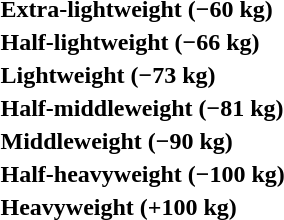<table>
<tr>
<th rowspan=2 style="text-align:left;">Extra-lightweight (−60 kg)</th>
<td rowspan=2></td>
<td rowspan=2></td>
<td></td>
</tr>
<tr>
<td></td>
</tr>
<tr>
<th rowspan=2 style="text-align:left;">Half-lightweight (−66 kg)</th>
<td rowspan=2></td>
<td rowspan=2></td>
<td></td>
</tr>
<tr>
<td></td>
</tr>
<tr>
<th rowspan=2 style="text-align:left;">Lightweight (−73 kg)</th>
<td rowspan=2></td>
<td rowspan=2></td>
<td></td>
</tr>
<tr>
<td></td>
</tr>
<tr>
<th rowspan=2 style="text-align:left;">Half-middleweight (−81 kg)</th>
<td rowspan=2></td>
<td rowspan=2></td>
<td></td>
</tr>
<tr>
<td></td>
</tr>
<tr>
<th rowspan=2 style="text-align:left;">Middleweight (−90 kg)</th>
<td rowspan=2></td>
<td rowspan=2></td>
<td></td>
</tr>
<tr>
<td></td>
</tr>
<tr>
<th rowspan=2 style="text-align:left;">Half-heavyweight (−100 kg)</th>
<td rowspan=2></td>
<td rowspan=2></td>
<td></td>
</tr>
<tr>
<td></td>
</tr>
<tr>
<th rowspan=2 style="text-align:left;">Heavyweight (+100 kg)</th>
<td rowspan=2></td>
<td rowspan=2></td>
<td></td>
</tr>
<tr>
<td></td>
</tr>
</table>
